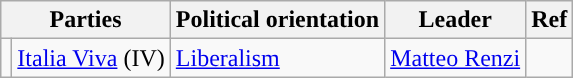<table class="wikitable">
<tr>
<th colspan=2>Parties</th>
<th>Political orientation</th>
<th>Leader</th>
<th>Ref</th>
</tr>
<tr>
<td Style="background:"></td>
<td><a href='#'>Italia Viva</a> (IV)</td>
<td><a href='#'>Liberalism</a></td>
<td><a href='#'>Matteo Renzi</a></td>
<td></td>
</tr>
</table>
